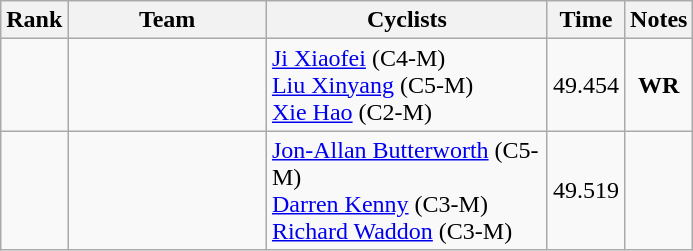<table class="wikitable">
<tr>
<th width=20>Rank</th>
<th width=125>Team</th>
<th width=180>Cyclists</th>
<th>Time</th>
<th>Notes</th>
</tr>
<tr>
<td align="center"></td>
<td></td>
<td><a href='#'>Ji Xiaofei</a> (C4-M)<br><a href='#'>Liu Xinyang</a> (C5-M)<br><a href='#'>Xie Hao</a> (C2-M)</td>
<td align="center">49.454</td>
<td align="center"><strong>WR</strong></td>
</tr>
<tr>
<td align="center"></td>
<td></td>
<td><a href='#'>Jon-Allan Butterworth</a> (C5-M)<br><a href='#'>Darren Kenny</a> (C3-M)<br><a href='#'>Richard Waddon</a> (C3-M)</td>
<td align="center">49.519</td>
<td></td>
</tr>
</table>
